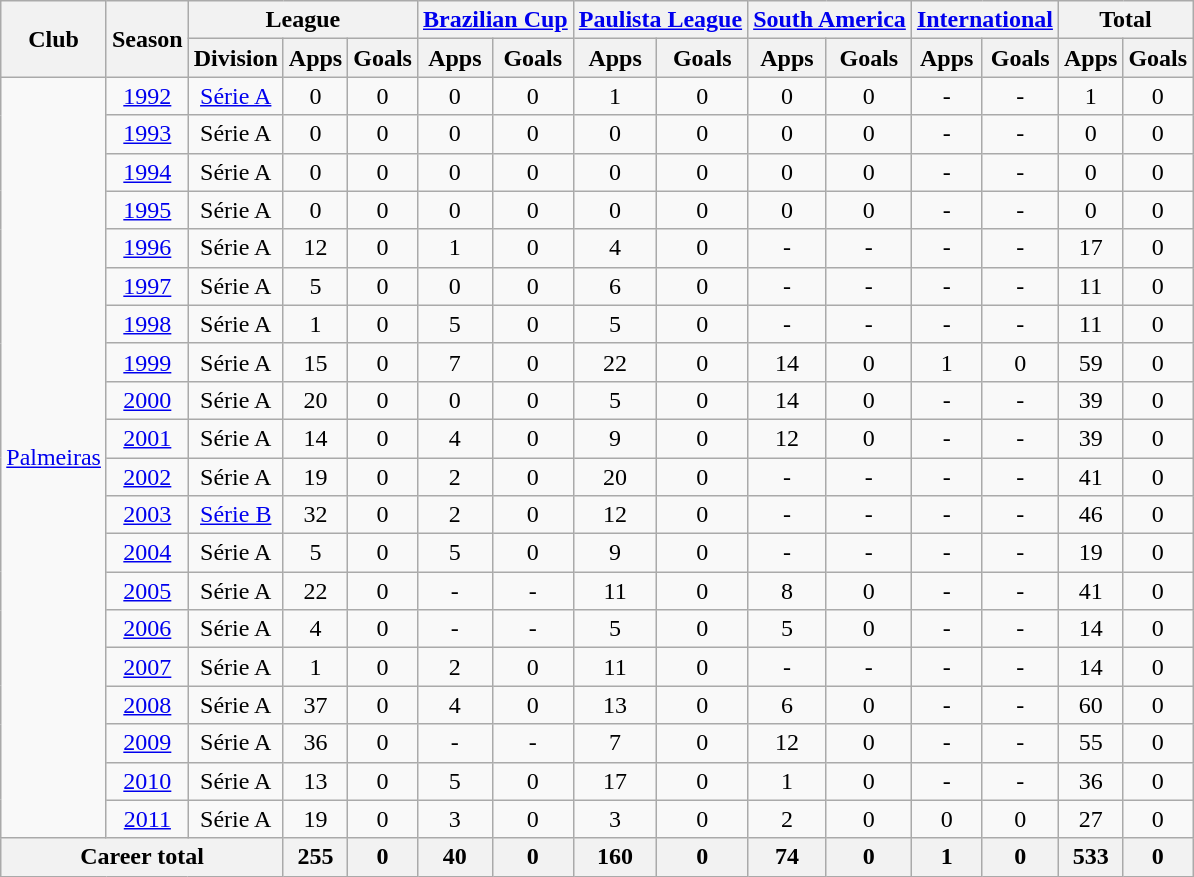<table class="wikitable" style="text-align: center">
<tr>
<th rowspan="2">Club</th>
<th rowspan="2">Season</th>
<th colspan="3">League</th>
<th colspan="2"><a href='#'>Brazilian Cup</a></th>
<th colspan="2"><a href='#'>Paulista League</a></th>
<th colspan="2"><a href='#'>South America</a></th>
<th colspan="2"><a href='#'>International</a></th>
<th colspan="2">Total</th>
</tr>
<tr>
<th>Division</th>
<th>Apps</th>
<th>Goals</th>
<th>Apps</th>
<th>Goals</th>
<th>Apps</th>
<th>Goals</th>
<th>Apps</th>
<th>Goals</th>
<th>Apps</th>
<th>Goals</th>
<th>Apps</th>
<th>Goals</th>
</tr>
<tr>
<td rowspan="20"><a href='#'>Palmeiras</a></td>
<td><a href='#'>1992</a></td>
<td><a href='#'>Série A</a></td>
<td>0</td>
<td>0</td>
<td>0</td>
<td>0</td>
<td>1</td>
<td>0</td>
<td>0</td>
<td>0</td>
<td>-</td>
<td>-</td>
<td>1</td>
<td>0</td>
</tr>
<tr>
<td><a href='#'>1993</a></td>
<td>Série A</td>
<td>0</td>
<td>0</td>
<td>0</td>
<td>0</td>
<td>0</td>
<td>0</td>
<td>0</td>
<td>0</td>
<td>-</td>
<td>-</td>
<td>0</td>
<td>0</td>
</tr>
<tr>
<td><a href='#'>1994</a></td>
<td>Série A</td>
<td>0</td>
<td>0</td>
<td>0</td>
<td>0</td>
<td>0</td>
<td>0</td>
<td>0</td>
<td>0</td>
<td>-</td>
<td>-</td>
<td>0</td>
<td>0</td>
</tr>
<tr>
<td><a href='#'>1995</a></td>
<td>Série A</td>
<td>0</td>
<td>0</td>
<td>0</td>
<td>0</td>
<td>0</td>
<td>0</td>
<td>0</td>
<td>0</td>
<td>-</td>
<td>-</td>
<td>0</td>
<td>0</td>
</tr>
<tr>
<td><a href='#'>1996</a></td>
<td>Série A</td>
<td>12</td>
<td>0</td>
<td>1</td>
<td>0</td>
<td>4</td>
<td>0</td>
<td>-</td>
<td>-</td>
<td>-</td>
<td>-</td>
<td>17</td>
<td>0</td>
</tr>
<tr>
<td><a href='#'>1997</a></td>
<td>Série A</td>
<td>5</td>
<td>0</td>
<td>0</td>
<td>0</td>
<td>6</td>
<td>0</td>
<td>-</td>
<td>-</td>
<td>-</td>
<td>-</td>
<td>11</td>
<td>0</td>
</tr>
<tr>
<td><a href='#'>1998</a></td>
<td>Série A</td>
<td>1</td>
<td>0</td>
<td>5</td>
<td>0</td>
<td>5</td>
<td>0</td>
<td>-</td>
<td>-</td>
<td>-</td>
<td>-</td>
<td>11</td>
<td>0</td>
</tr>
<tr>
<td><a href='#'>1999</a></td>
<td>Série A</td>
<td>15</td>
<td>0</td>
<td>7</td>
<td>0</td>
<td>22</td>
<td>0</td>
<td>14</td>
<td>0</td>
<td>1</td>
<td>0</td>
<td>59</td>
<td>0</td>
</tr>
<tr>
<td><a href='#'>2000</a></td>
<td>Série A</td>
<td>20</td>
<td>0</td>
<td>0</td>
<td>0</td>
<td>5</td>
<td>0</td>
<td>14</td>
<td>0</td>
<td>-</td>
<td>-</td>
<td>39</td>
<td>0</td>
</tr>
<tr>
<td><a href='#'>2001</a></td>
<td>Série A</td>
<td>14</td>
<td>0</td>
<td>4</td>
<td>0</td>
<td>9</td>
<td>0</td>
<td>12</td>
<td>0</td>
<td>-</td>
<td>-</td>
<td>39</td>
<td>0</td>
</tr>
<tr>
<td><a href='#'>2002</a></td>
<td>Série A</td>
<td>19</td>
<td>0</td>
<td>2</td>
<td>0</td>
<td>20</td>
<td>0</td>
<td>-</td>
<td>-</td>
<td>-</td>
<td>-</td>
<td>41</td>
<td>0</td>
</tr>
<tr>
<td><a href='#'>2003</a></td>
<td><a href='#'>Série B</a></td>
<td>32</td>
<td>0</td>
<td>2</td>
<td>0</td>
<td>12</td>
<td>0</td>
<td>-</td>
<td>-</td>
<td>-</td>
<td>-</td>
<td>46</td>
<td>0</td>
</tr>
<tr>
<td><a href='#'>2004</a></td>
<td>Série A</td>
<td>5</td>
<td>0</td>
<td>5</td>
<td>0</td>
<td>9</td>
<td>0</td>
<td>-</td>
<td>-</td>
<td>-</td>
<td>-</td>
<td>19</td>
<td>0</td>
</tr>
<tr>
<td><a href='#'>2005</a></td>
<td>Série A</td>
<td>22</td>
<td>0</td>
<td>-</td>
<td>-</td>
<td>11</td>
<td>0</td>
<td>8</td>
<td>0</td>
<td>-</td>
<td>-</td>
<td>41</td>
<td>0</td>
</tr>
<tr>
<td><a href='#'>2006</a></td>
<td>Série A</td>
<td>4</td>
<td>0</td>
<td>-</td>
<td>-</td>
<td>5</td>
<td>0</td>
<td>5</td>
<td>0</td>
<td>-</td>
<td>-</td>
<td>14</td>
<td>0</td>
</tr>
<tr>
<td><a href='#'>2007</a></td>
<td>Série A</td>
<td>1</td>
<td>0</td>
<td>2</td>
<td>0</td>
<td>11</td>
<td>0</td>
<td>-</td>
<td>-</td>
<td>-</td>
<td>-</td>
<td>14</td>
<td>0</td>
</tr>
<tr>
<td><a href='#'>2008</a></td>
<td>Série A</td>
<td>37</td>
<td>0</td>
<td>4</td>
<td>0</td>
<td>13</td>
<td>0</td>
<td>6</td>
<td>0</td>
<td>-</td>
<td>-</td>
<td>60</td>
<td>0</td>
</tr>
<tr>
<td><a href='#'>2009</a></td>
<td>Série A</td>
<td>36</td>
<td>0</td>
<td>-</td>
<td>-</td>
<td>7</td>
<td>0</td>
<td>12</td>
<td>0</td>
<td>-</td>
<td>-</td>
<td>55</td>
<td>0</td>
</tr>
<tr>
<td><a href='#'>2010</a></td>
<td>Série A</td>
<td>13</td>
<td>0</td>
<td>5</td>
<td>0</td>
<td>17</td>
<td>0</td>
<td>1</td>
<td>0</td>
<td>-</td>
<td>-</td>
<td>36</td>
<td>0</td>
</tr>
<tr>
<td><a href='#'>2011</a></td>
<td>Série A</td>
<td>19</td>
<td>0</td>
<td>3</td>
<td>0</td>
<td>3</td>
<td>0</td>
<td>2</td>
<td>0</td>
<td>0</td>
<td>0</td>
<td>27</td>
<td>0</td>
</tr>
<tr>
<th colspan="3">Career total</th>
<th>255</th>
<th>0</th>
<th>40</th>
<th>0</th>
<th>160</th>
<th>0</th>
<th>74</th>
<th>0</th>
<th>1</th>
<th>0</th>
<th>533</th>
<th>0</th>
</tr>
</table>
